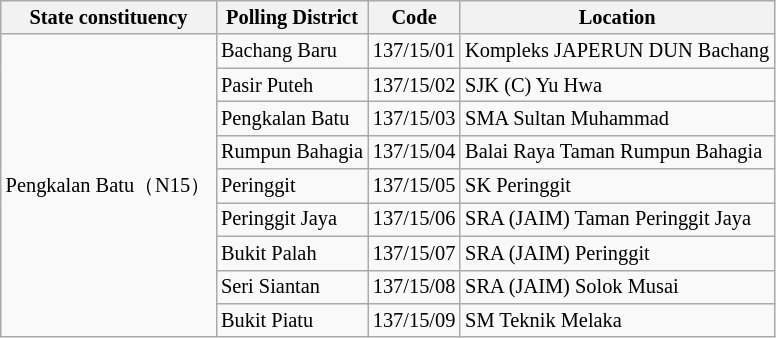<table class="wikitable sortable mw-collapsible" style="white-space:nowrap;font-size:85%">
<tr>
<th>State constituency</th>
<th>Polling District</th>
<th>Code</th>
<th>Location</th>
</tr>
<tr>
<td rowspan="9">Pengkalan Batu（N15）</td>
<td>Bachang Baru</td>
<td>137/15/01</td>
<td>Kompleks JAPERUN DUN Bachang</td>
</tr>
<tr>
<td>Pasir Puteh</td>
<td>137/15/02</td>
<td>SJK (C) Yu Hwa</td>
</tr>
<tr>
<td>Pengkalan Batu</td>
<td>137/15/03</td>
<td>SMA Sultan Muhammad</td>
</tr>
<tr>
<td>Rumpun Bahagia</td>
<td>137/15/04</td>
<td>Balai Raya Taman Rumpun Bahagia</td>
</tr>
<tr>
<td>Peringgit</td>
<td>137/15/05</td>
<td>SK Peringgit</td>
</tr>
<tr>
<td>Peringgit Jaya</td>
<td>137/15/06</td>
<td>SRA (JAIM) Taman Peringgit Jaya</td>
</tr>
<tr>
<td>Bukit Palah</td>
<td>137/15/07</td>
<td>SRA (JAIM) Peringgit</td>
</tr>
<tr>
<td>Seri Siantan</td>
<td>137/15/08</td>
<td>SRA (JAIM) Solok Musai</td>
</tr>
<tr>
<td>Bukit Piatu</td>
<td>137/15/09</td>
<td>SM Teknik Melaka</td>
</tr>
</table>
